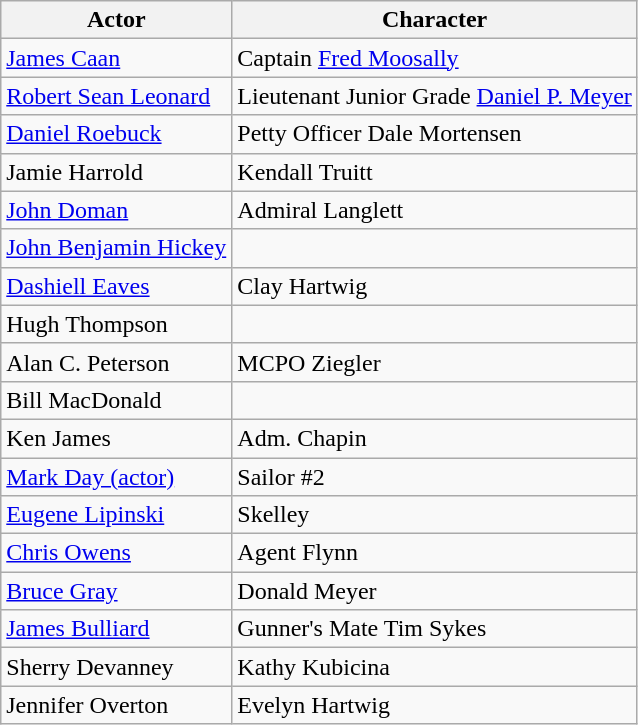<table class="wikitable sortable" border="1">
<tr>
<th>Actor</th>
<th>Character</th>
</tr>
<tr>
<td><a href='#'>James Caan</a></td>
<td>Captain <a href='#'>Fred Moosally</a></td>
</tr>
<tr>
<td><a href='#'>Robert Sean Leonard</a></td>
<td>Lieutenant Junior Grade <a href='#'>Daniel P. Meyer</a></td>
</tr>
<tr>
<td><a href='#'>Daniel Roebuck</a></td>
<td>Petty Officer Dale Mortensen</td>
</tr>
<tr>
<td>Jamie Harrold</td>
<td>Kendall Truitt</td>
</tr>
<tr>
<td><a href='#'>John Doman</a></td>
<td>Admiral Langlett</td>
</tr>
<tr>
<td><a href='#'>John Benjamin Hickey</a></td>
<td></td>
</tr>
<tr>
<td><a href='#'>Dashiell Eaves</a></td>
<td>Clay Hartwig</td>
</tr>
<tr>
<td>Hugh Thompson</td>
<td></td>
</tr>
<tr>
<td>Alan C. Peterson</td>
<td>MCPO Ziegler</td>
</tr>
<tr>
<td>Bill MacDonald</td>
<td></td>
</tr>
<tr>
<td>Ken James</td>
<td>Adm. Chapin</td>
</tr>
<tr>
<td><a href='#'>Mark Day (actor)</a></td>
<td>Sailor #2</td>
</tr>
<tr>
<td><a href='#'>Eugene Lipinski</a></td>
<td>Skelley</td>
</tr>
<tr>
<td><a href='#'>Chris Owens</a></td>
<td>Agent Flynn</td>
</tr>
<tr>
<td><a href='#'>Bruce Gray</a></td>
<td>Donald Meyer</td>
</tr>
<tr>
<td><a href='#'>James Bulliard</a></td>
<td>Gunner's Mate Tim Sykes</td>
</tr>
<tr>
<td>Sherry Devanney</td>
<td>Kathy Kubicina</td>
</tr>
<tr>
<td>Jennifer Overton</td>
<td>Evelyn Hartwig</td>
</tr>
</table>
